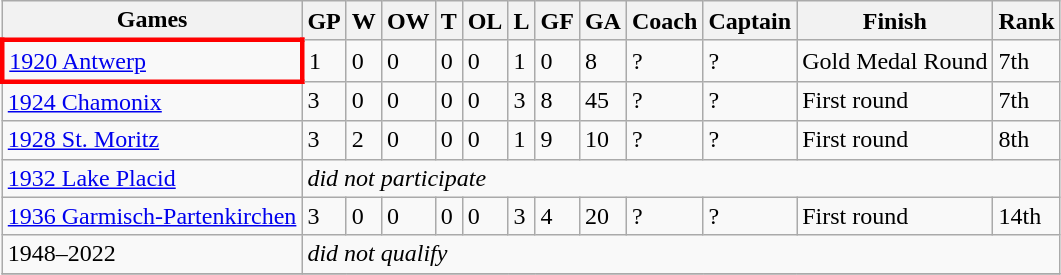<table class="wikitable sortable">
<tr>
<th>Games</th>
<th>GP</th>
<th>W</th>
<th>OW</th>
<th>T</th>
<th>OL</th>
<th>L</th>
<th>GF</th>
<th>GA</th>
<th>Coach</th>
<th>Captain</th>
<th>Finish</th>
<th>Rank</th>
</tr>
<tr>
<td style="border: 3px solid red"> <a href='#'>1920 Antwerp</a></td>
<td>1</td>
<td>0</td>
<td>0</td>
<td>0</td>
<td>0</td>
<td>1</td>
<td>0</td>
<td>8</td>
<td>?</td>
<td>?</td>
<td>Gold Medal Round</td>
<td>7th</td>
</tr>
<tr>
<td> <a href='#'>1924 Chamonix</a></td>
<td>3</td>
<td>0</td>
<td>0</td>
<td>0</td>
<td>0</td>
<td>3</td>
<td>8</td>
<td>45</td>
<td>?</td>
<td>?</td>
<td>First round</td>
<td>7th</td>
</tr>
<tr>
<td> <a href='#'>1928 St. Moritz</a></td>
<td>3</td>
<td>2</td>
<td>0</td>
<td>0</td>
<td>0</td>
<td>1</td>
<td>9</td>
<td>10</td>
<td>?</td>
<td>?</td>
<td>First round</td>
<td>8th</td>
</tr>
<tr>
<td> <a href='#'>1932 Lake Placid</a></td>
<td colspan=13><em>did not participate</em></td>
</tr>
<tr>
<td> <a href='#'>1936 Garmisch-Partenkirchen</a></td>
<td>3</td>
<td>0</td>
<td>0</td>
<td>0</td>
<td>0</td>
<td>3</td>
<td>4</td>
<td>20</td>
<td>?</td>
<td>?</td>
<td>First round</td>
<td>14th</td>
</tr>
<tr>
<td>1948–2022</td>
<td colspan=13><em>did not qualify</em></td>
</tr>
<tr>
</tr>
</table>
